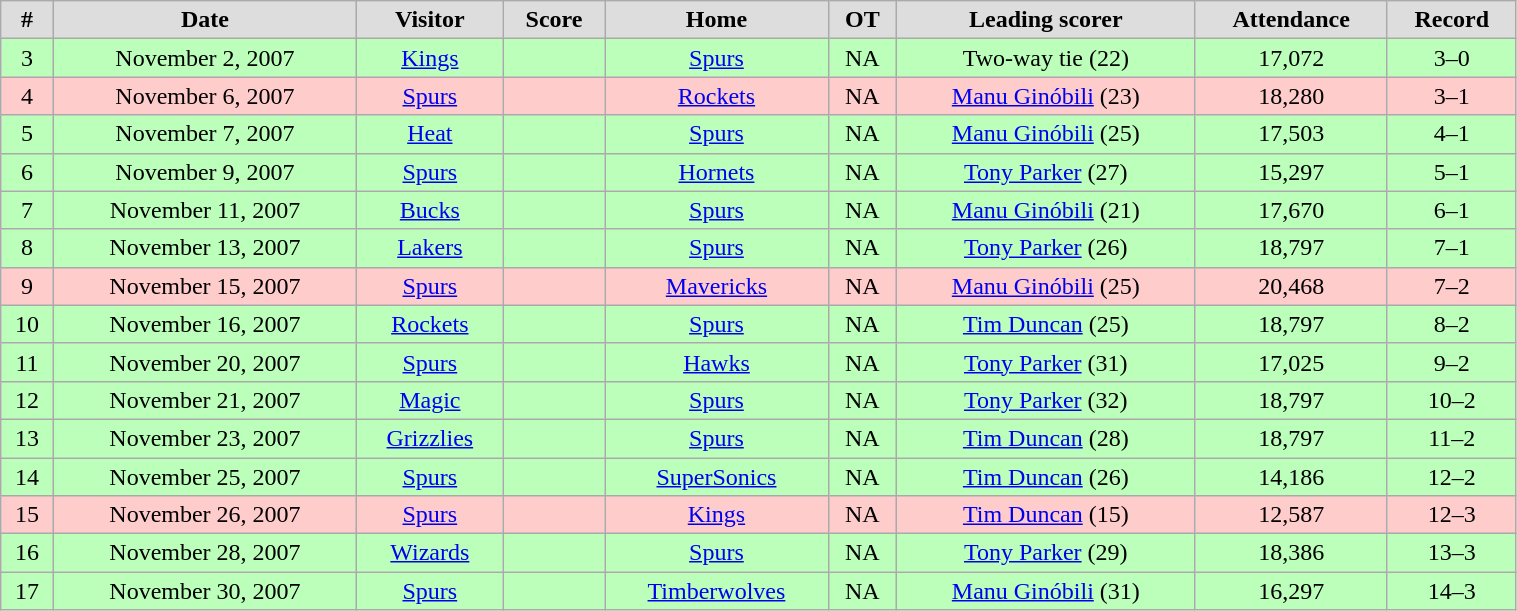<table class="wikitable" width="80%">
<tr align="center"  bgcolor="#dddddd">
<td><strong>#</strong></td>
<td><strong>Date</strong></td>
<td><strong>Visitor</strong></td>
<td><strong>Score</strong></td>
<td><strong>Home</strong></td>
<td><strong>OT</strong></td>
<td><strong>Leading scorer</strong></td>
<td><strong>Attendance</strong></td>
<td><strong>Record</strong></td>
</tr>
<tr align="center" bgcolor="#bbffbb">
<td>3</td>
<td>November 2, 2007</td>
<td><a href='#'>Kings</a></td>
<td></td>
<td><a href='#'>Spurs</a></td>
<td>NA</td>
<td>Two-way tie (22)</td>
<td>17,072</td>
<td>3–0</td>
</tr>
<tr align="center" bgcolor="#ffcccc">
<td>4</td>
<td>November 6, 2007</td>
<td><a href='#'>Spurs</a></td>
<td></td>
<td><a href='#'>Rockets</a></td>
<td>NA</td>
<td><a href='#'>Manu Ginóbili</a> (23)</td>
<td>18,280</td>
<td>3–1</td>
</tr>
<tr align="center" bgcolor="#bbffbb">
<td>5</td>
<td>November 7, 2007</td>
<td><a href='#'>Heat</a></td>
<td></td>
<td><a href='#'>Spurs</a></td>
<td>NA</td>
<td><a href='#'>Manu Ginóbili</a> (25)</td>
<td>17,503</td>
<td>4–1</td>
</tr>
<tr align="center" bgcolor="#bbffbb">
<td>6</td>
<td>November 9, 2007</td>
<td><a href='#'>Spurs</a></td>
<td></td>
<td><a href='#'>Hornets</a></td>
<td>NA</td>
<td><a href='#'>Tony Parker</a> (27)</td>
<td>15,297</td>
<td>5–1</td>
</tr>
<tr align="center" bgcolor="#bbffbb">
<td>7</td>
<td>November 11, 2007</td>
<td><a href='#'>Bucks</a></td>
<td></td>
<td><a href='#'>Spurs</a></td>
<td>NA</td>
<td><a href='#'>Manu Ginóbili</a> (21)</td>
<td>17,670</td>
<td>6–1</td>
</tr>
<tr align="center" bgcolor="#bbffbb">
<td>8</td>
<td>November 13, 2007</td>
<td><a href='#'>Lakers</a></td>
<td></td>
<td><a href='#'>Spurs</a></td>
<td>NA</td>
<td><a href='#'>Tony Parker</a> (26)</td>
<td>18,797</td>
<td>7–1</td>
</tr>
<tr align="center" bgcolor="#ffcccc">
<td>9</td>
<td>November 15, 2007</td>
<td><a href='#'>Spurs</a></td>
<td></td>
<td><a href='#'>Mavericks</a></td>
<td>NA</td>
<td><a href='#'>Manu Ginóbili</a> (25)</td>
<td>20,468</td>
<td>7–2</td>
</tr>
<tr align="center" bgcolor="#bbffbb">
<td>10</td>
<td>November 16, 2007</td>
<td><a href='#'>Rockets</a></td>
<td></td>
<td><a href='#'>Spurs</a></td>
<td>NA</td>
<td><a href='#'>Tim Duncan</a> (25)</td>
<td>18,797</td>
<td>8–2</td>
</tr>
<tr align="center" bgcolor="#bbffbb">
<td>11</td>
<td>November 20, 2007</td>
<td><a href='#'>Spurs</a></td>
<td></td>
<td><a href='#'>Hawks</a></td>
<td>NA</td>
<td><a href='#'>Tony Parker</a> (31)</td>
<td>17,025</td>
<td>9–2</td>
</tr>
<tr align="center" bgcolor="#bbffbb">
<td>12</td>
<td>November 21, 2007</td>
<td><a href='#'>Magic</a></td>
<td></td>
<td><a href='#'>Spurs</a></td>
<td>NA</td>
<td><a href='#'>Tony Parker</a> (32)</td>
<td>18,797</td>
<td>10–2</td>
</tr>
<tr align="center" bgcolor="#bbffbb">
<td>13</td>
<td>November 23, 2007</td>
<td><a href='#'>Grizzlies</a></td>
<td></td>
<td><a href='#'>Spurs</a></td>
<td>NA</td>
<td><a href='#'>Tim Duncan</a> (28)</td>
<td>18,797</td>
<td>11–2</td>
</tr>
<tr align="center" bgcolor="#bbffbb">
<td>14</td>
<td>November 25, 2007</td>
<td><a href='#'>Spurs</a></td>
<td></td>
<td><a href='#'>SuperSonics</a></td>
<td>NA</td>
<td><a href='#'>Tim Duncan</a> (26)</td>
<td>14,186</td>
<td>12–2</td>
</tr>
<tr align="center" bgcolor="#ffcccc">
<td>15</td>
<td>November 26, 2007</td>
<td><a href='#'>Spurs</a></td>
<td></td>
<td><a href='#'>Kings</a></td>
<td>NA</td>
<td><a href='#'>Tim Duncan</a> (15)</td>
<td>12,587</td>
<td>12–3</td>
</tr>
<tr align="center" bgcolor="#bbffbb">
<td>16</td>
<td>November 28, 2007</td>
<td><a href='#'>Wizards</a></td>
<td></td>
<td><a href='#'>Spurs</a></td>
<td>NA</td>
<td><a href='#'>Tony Parker</a> (29)</td>
<td>18,386</td>
<td>13–3</td>
</tr>
<tr align="center" bgcolor="#bbffbb">
<td>17</td>
<td>November 30, 2007</td>
<td><a href='#'>Spurs</a></td>
<td></td>
<td><a href='#'>Timberwolves</a></td>
<td>NA</td>
<td><a href='#'>Manu Ginóbili</a> (31)</td>
<td>16,297</td>
<td>14–3</td>
</tr>
</table>
